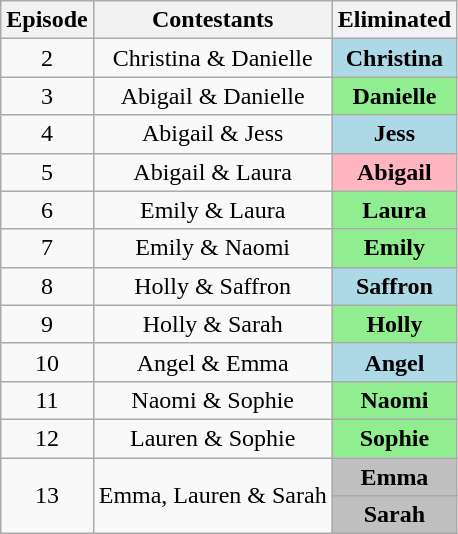<table class="wikitable" border="2" style="text-align:center">
<tr>
<th>Episode</th>
<th>Contestants</th>
<th>Eliminated</th>
</tr>
<tr>
<td>2</td>
<td>Christina & Danielle</td>
<td style="background:lightblue"><strong>Christina</strong></td>
</tr>
<tr>
<td>3</td>
<td>Abigail & Danielle</td>
<td style="background:lightgreen"><strong>Danielle</strong></td>
</tr>
<tr>
<td>4</td>
<td>Abigail & Jess</td>
<td style="background:lightblue"><strong>Jess</strong></td>
</tr>
<tr>
<td>5</td>
<td>Abigail & Laura</td>
<td style="background:lightpink"><strong>Abigail</strong></td>
</tr>
<tr>
<td>6</td>
<td>Emily & Laura</td>
<td style="background:lightgreen"><strong>Laura</strong></td>
</tr>
<tr>
<td>7</td>
<td>Emily & Naomi</td>
<td style="background:lightgreen"><strong>Emily</strong></td>
</tr>
<tr>
<td>8</td>
<td>Holly & Saffron</td>
<td style="background:lightblue"><strong>Saffron</strong></td>
</tr>
<tr>
<td>9</td>
<td>Holly & Sarah</td>
<td style="background:lightgreen"><strong>Holly</strong></td>
</tr>
<tr>
<td>10</td>
<td>Angel & Emma</td>
<td style="background:lightblue"><strong>Angel</strong></td>
</tr>
<tr>
<td>11</td>
<td>Naomi & Sophie</td>
<td style="background:lightgreen"><strong>Naomi</strong></td>
</tr>
<tr>
<td>12</td>
<td>Lauren & Sophie</td>
<td style="background:lightgreen"><strong>Sophie</strong></td>
</tr>
<tr>
<td rowspan="2">13</td>
<td rowspan=2>Emma, Lauren & Sarah</td>
<td style="background:silver"><strong>Emma</strong></td>
</tr>
<tr>
<td style="background:silver"><strong>Sarah</strong></td>
</tr>
</table>
